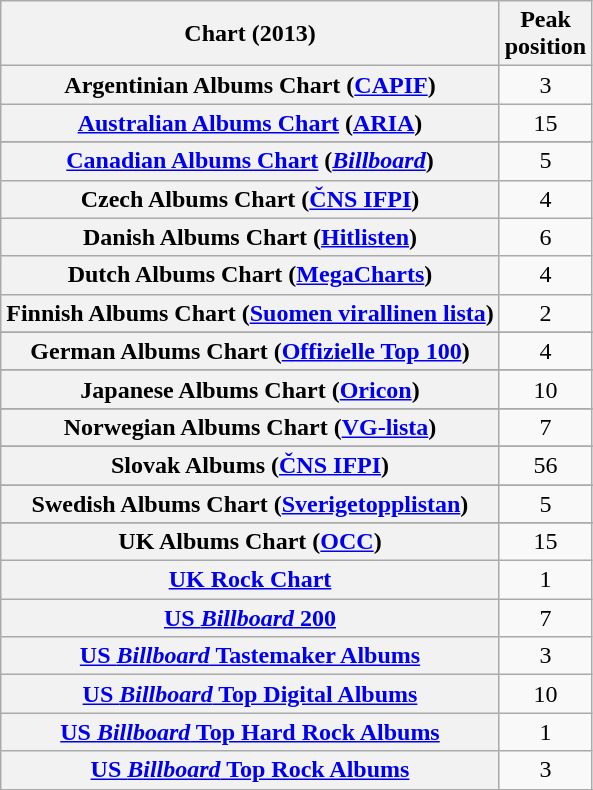<table class="wikitable sortable plainrowheaders" style="text-align:center">
<tr>
<th scope="col">Chart (2013)</th>
<th scope="col">Peak<br>position</th>
</tr>
<tr>
<th scope="row">Argentinian Albums Chart (<a href='#'>CAPIF</a>)</th>
<td style="text-align:center;">3</td>
</tr>
<tr>
<th scope="row"><a href='#'>Australian Albums Chart</a> (<a href='#'>ARIA</a>)</th>
<td style="text-align:center;">15</td>
</tr>
<tr>
</tr>
<tr>
</tr>
<tr>
</tr>
<tr>
<th scope="row"><a href='#'>Canadian Albums Chart</a> (<em><a href='#'>Billboard</a></em>)</th>
<td style="text-align:center;">5</td>
</tr>
<tr>
<th scope="row">Czech Albums Chart (<a href='#'>ČNS IFPI</a>)</th>
<td style="text-align:center;">4</td>
</tr>
<tr>
<th scope="row">Danish Albums Chart (<a href='#'>Hitlisten</a>)</th>
<td style="text-align:center;">6</td>
</tr>
<tr>
<th scope="row">Dutch Albums Chart (<a href='#'>MegaCharts</a>)</th>
<td style="text-align:center;">4</td>
</tr>
<tr>
<th scope="row">Finnish Albums Chart (<a href='#'>Suomen virallinen lista</a>)</th>
<td style="text-align:center;">2</td>
</tr>
<tr>
</tr>
<tr>
<th scope="row">German Albums Chart (<a href='#'>Offizielle Top 100</a>)</th>
<td style="text-align:center;">4</td>
</tr>
<tr>
</tr>
<tr>
</tr>
<tr>
</tr>
<tr>
<th scope="row">Japanese Albums Chart (<a href='#'>Oricon</a>)</th>
<td style="text-align:center;">10</td>
</tr>
<tr>
</tr>
<tr>
<th scope="row">Norwegian Albums Chart (<a href='#'>VG-lista</a>)</th>
<td style="text-align:center;">7</td>
</tr>
<tr>
</tr>
<tr>
</tr>
<tr>
<th scope="row">Slovak Albums (<a href='#'>ČNS IFPI</a>)</th>
<td>56</td>
</tr>
<tr>
</tr>
<tr>
<th scope="row">Swedish Albums Chart (<a href='#'>Sverigetopplistan</a>)</th>
<td style="text-align:center;">5</td>
</tr>
<tr>
</tr>
<tr>
<th scope="row">UK Albums Chart (<a href='#'>OCC</a>)</th>
<td style="text-align:center;">15</td>
</tr>
<tr>
<th scope="row"><a href='#'>UK Rock Chart</a></th>
<td style="text-align:center;">1</td>
</tr>
<tr>
<th scope="row"><a href='#'>US <em>Billboard</em> 200</a></th>
<td style="text-align:center;">7</td>
</tr>
<tr>
<th scope="row"><a href='#'>US <em>Billboard</em> Tastemaker Albums</a></th>
<td style="text-align:center;">3</td>
</tr>
<tr>
<th scope="row"><a href='#'>US <em>Billboard</em> Top Digital Albums</a></th>
<td style="text-align:center;">10</td>
</tr>
<tr>
<th scope="row"><a href='#'>US <em>Billboard</em> Top Hard Rock Albums</a></th>
<td style="text-align:center;">1</td>
</tr>
<tr>
<th scope="row"><a href='#'>US <em>Billboard</em> Top Rock Albums</a></th>
<td style="text-align:center;">3</td>
</tr>
<tr>
</tr>
</table>
